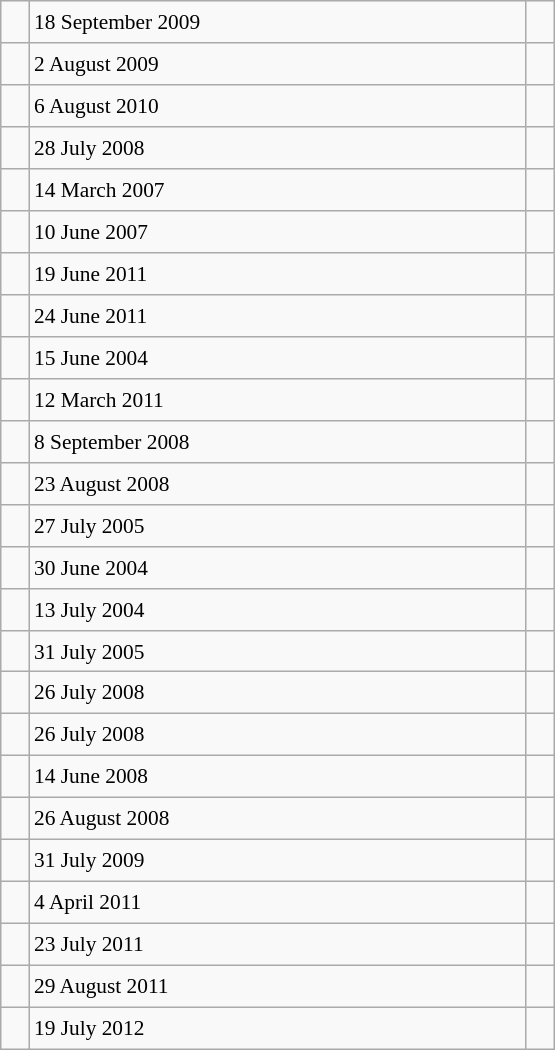<table class="wikitable" style="font-size: 89%; float: left; width: 26em; margin-right: 1em; height: 700px">
<tr>
<td></td>
<td>18 September 2009</td>
<td></td>
</tr>
<tr>
<td></td>
<td>2 August 2009</td>
<td></td>
</tr>
<tr>
<td></td>
<td>6 August 2010</td>
<td></td>
</tr>
<tr>
<td></td>
<td>28 July 2008</td>
<td></td>
</tr>
<tr>
<td></td>
<td>14 March 2007</td>
<td></td>
</tr>
<tr>
<td></td>
<td>10 June 2007</td>
<td></td>
</tr>
<tr>
<td></td>
<td>19 June 2011</td>
<td></td>
</tr>
<tr>
<td></td>
<td>24 June 2011</td>
<td></td>
</tr>
<tr>
<td></td>
<td>15 June 2004</td>
<td></td>
</tr>
<tr>
<td></td>
<td>12 March 2011</td>
<td></td>
</tr>
<tr>
<td></td>
<td>8 September 2008</td>
<td></td>
</tr>
<tr>
<td></td>
<td>23 August 2008</td>
<td></td>
</tr>
<tr>
<td></td>
<td>27 July 2005</td>
<td></td>
</tr>
<tr>
<td></td>
<td>30 June 2004</td>
<td></td>
</tr>
<tr>
<td></td>
<td>13 July 2004</td>
<td></td>
</tr>
<tr>
<td></td>
<td>31 July 2005</td>
<td></td>
</tr>
<tr>
<td></td>
<td>26 July 2008</td>
<td></td>
</tr>
<tr>
<td></td>
<td>26 July 2008</td>
<td></td>
</tr>
<tr>
<td></td>
<td>14 June 2008</td>
<td></td>
</tr>
<tr>
<td></td>
<td>26 August 2008</td>
<td></td>
</tr>
<tr>
<td></td>
<td>31 July 2009</td>
<td></td>
</tr>
<tr>
<td></td>
<td>4 April 2011</td>
<td></td>
</tr>
<tr>
<td></td>
<td>23 July 2011</td>
<td></td>
</tr>
<tr>
<td></td>
<td>29 August 2011</td>
<td></td>
</tr>
<tr>
<td></td>
<td>19 July 2012</td>
<td></td>
</tr>
</table>
